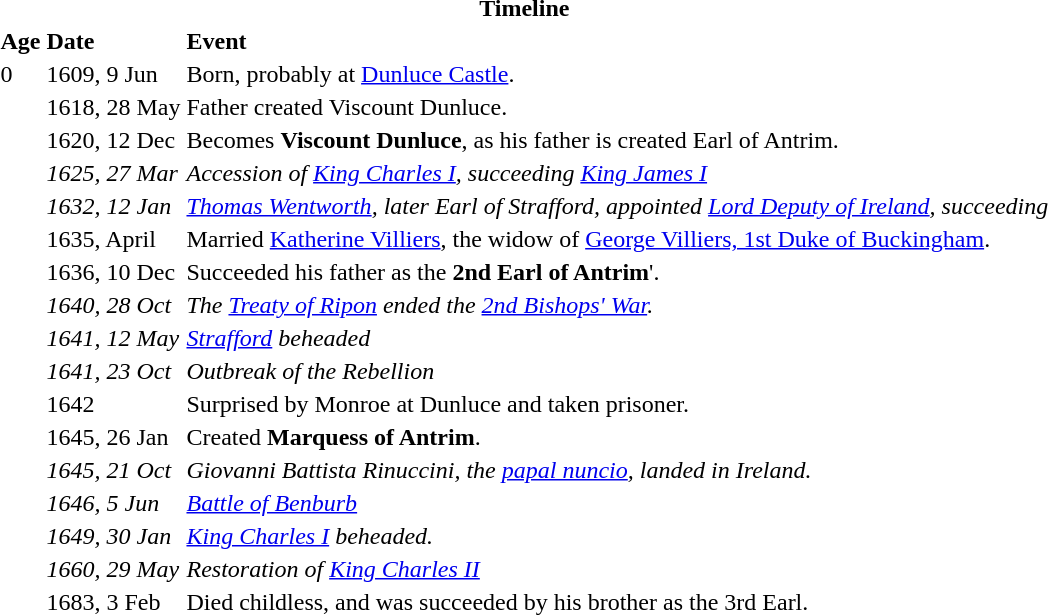<table>
<tr>
<th colspan=3>Timeline</th>
</tr>
<tr>
<th align="left">Age</th>
<th align="left">Date</th>
<th align="left">Event</th>
</tr>
<tr>
<td>0</td>
<td>1609, 9 Jun</td>
<td>Born, probably at <a href='#'>Dunluce Castle</a>.</td>
</tr>
<tr>
<td></td>
<td>1618, 28 May</td>
<td>Father created Viscount Dunluce.</td>
</tr>
<tr>
<td></td>
<td>1620, 12 Dec</td>
<td>Becomes <strong>Viscount Dunluce</strong>, as his father is created Earl of Antrim.</td>
</tr>
<tr>
<td></td>
<td><em>1625, 27 Mar</em></td>
<td><em>Accession of <a href='#'>King Charles I</a>, succeeding <a href='#'>King James I</a></em></td>
</tr>
<tr>
<td></td>
<td><em>1632, 12 Jan</em></td>
<td><em><a href='#'>Thomas Wentworth</a>, later Earl of Strafford, appointed <a href='#'>Lord Deputy of Ireland</a>, succeeding </em></td>
</tr>
<tr>
<td></td>
<td>1635, April</td>
<td>Married <a href='#'>Katherine Villiers</a>, the widow of <a href='#'>George Villiers, 1st Duke of Buckingham</a>.</td>
</tr>
<tr>
<td></td>
<td>1636, 10 Dec</td>
<td>Succeeded his father as the <strong>2nd Earl of Antrim</strong>'.</td>
</tr>
<tr>
<td></td>
<td><em>1640, 28 Oct</em></td>
<td><em>The <a href='#'>Treaty of Ripon</a> ended the <a href='#'>2nd Bishops' War</a>.</em></td>
</tr>
<tr>
<td></td>
<td><em>1641, 12 May</em></td>
<td><em><a href='#'>Strafford</a> beheaded</em></td>
</tr>
<tr>
<td></td>
<td><em>1641, 23 Oct</em></td>
<td><em>Outbreak of the Rebellion</em></td>
</tr>
<tr>
<td></td>
<td>1642</td>
<td>Surprised by Monroe at Dunluce and taken prisoner.</td>
</tr>
<tr>
<td></td>
<td>1645, 26 Jan</td>
<td>Created <strong>Marquess of Antrim</strong>.</td>
</tr>
<tr>
<td></td>
<td><em>1645, 21 Oct</em></td>
<td><em>Giovanni Battista Rinuccini, the <a href='#'>papal nuncio</a>, landed in Ireland.</em></td>
</tr>
<tr>
<td></td>
<td><em>1646, 5 Jun</em></td>
<td><em><a href='#'>Battle of Benburb</a></em></td>
</tr>
<tr>
<td></td>
<td><em>1649, 30 Jan</em></td>
<td><em><a href='#'>King Charles I</a> beheaded.</em></td>
</tr>
<tr>
<td></td>
<td><em>1660, 29 May</em></td>
<td><em>Restoration of <a href='#'>King Charles II</a></em></td>
</tr>
<tr>
<td></td>
<td>1683, 3 Feb</td>
<td>Died childless, and was succeeded by his brother as the 3rd Earl.</td>
</tr>
</table>
